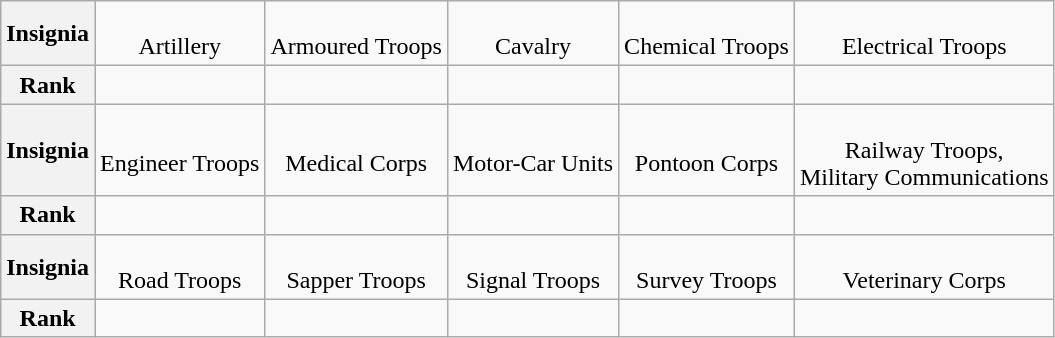<table class="wikitable" style="text-align:center;">
<tr>
<th>Insignia</th>
<td><br>Artillery</td>
<td><br>Armoured Troops</td>
<td><br>Cavalry</td>
<td><br>Chemical Troops</td>
<td><br>Electrical Troops</td>
</tr>
<tr style="text-align:center;">
<th>Rank</th>
<td> </td>
<td> </td>
<td> </td>
<td> </td>
<td> </td>
</tr>
<tr style="text-align:center;">
<th>Insignia</th>
<td><br>Engineer Troops</td>
<td><br>Medical Corps</td>
<td><br>Motor-Car Units</td>
<td><br>Pontoon Corps</td>
<td><br>Railway Troops,<br>Military Communications</td>
</tr>
<tr style="text-align:center;">
<th>Rank</th>
<td> </td>
<td> </td>
<td> </td>
<td> </td>
<td> </td>
</tr>
<tr style="text-align:center;">
<th>Insignia</th>
<td><br>Road Troops</td>
<td><br>Sapper Troops</td>
<td><br>Signal Troops</td>
<td><br>Survey Troops</td>
<td><br>Veterinary Corps</td>
</tr>
<tr style="text-align:center;">
<th>Rank</th>
<td> </td>
<td> </td>
<td> </td>
<td> </td>
<td> </td>
</tr>
</table>
